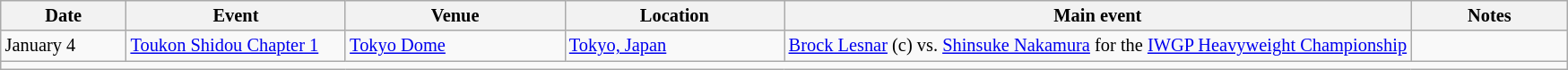<table class="sortable wikitable succession-box" style="font-size:85%;">
<tr>
<th width=8%>Date</th>
<th width=14%>Event</th>
<th width=14%>Venue</th>
<th width=14%>Location</th>
<th width=40%>Main event</th>
<th width=14%>Notes</th>
</tr>
<tr>
<td>January 4</td>
<td><a href='#'>Toukon Shidou Chapter 1</a></td>
<td><a href='#'>Tokyo Dome</a></td>
<td><a href='#'>Tokyo, Japan</a></td>
<td><a href='#'>Brock Lesnar</a> (c) vs. <a href='#'>Shinsuke Nakamura</a> for the <a href='#'>IWGP Heavyweight Championship</a></td>
<td></td>
</tr>
<tr>
<td colspan=6></td>
</tr>
</table>
